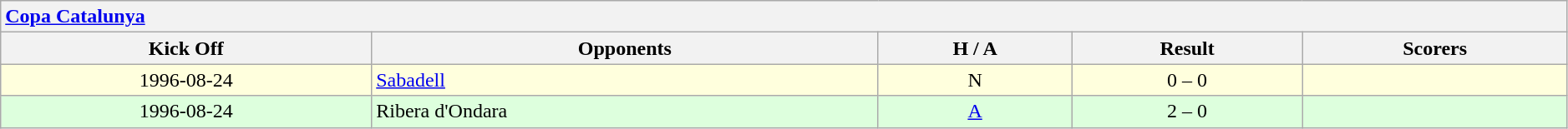<table class="wikitable collapsible collapsed" style="width:99%;">
<tr>
<th colspan="8" style="text-align:left;"><a href='#'>Copa Catalunya</a></th>
</tr>
<tr>
<th>Kick Off</th>
<th>Opponents</th>
<th>H / A</th>
<th>Result</th>
<th>Scorers</th>
</tr>
<tr bgcolor="#ffffdd">
<td align=center>1996-08-24</td>
<td> <a href='#'>Sabadell</a></td>
<td align=center>N</td>
<td align=center>0 – 0</td>
<td></td>
</tr>
<tr bgcolor="#ddffdd">
<td align=center>1996-08-24</td>
<td> Ribera d'Ondara</td>
<td align=center><a href='#'>A</a></td>
<td align=center>2 – 0</td>
<td></td>
</tr>
</table>
